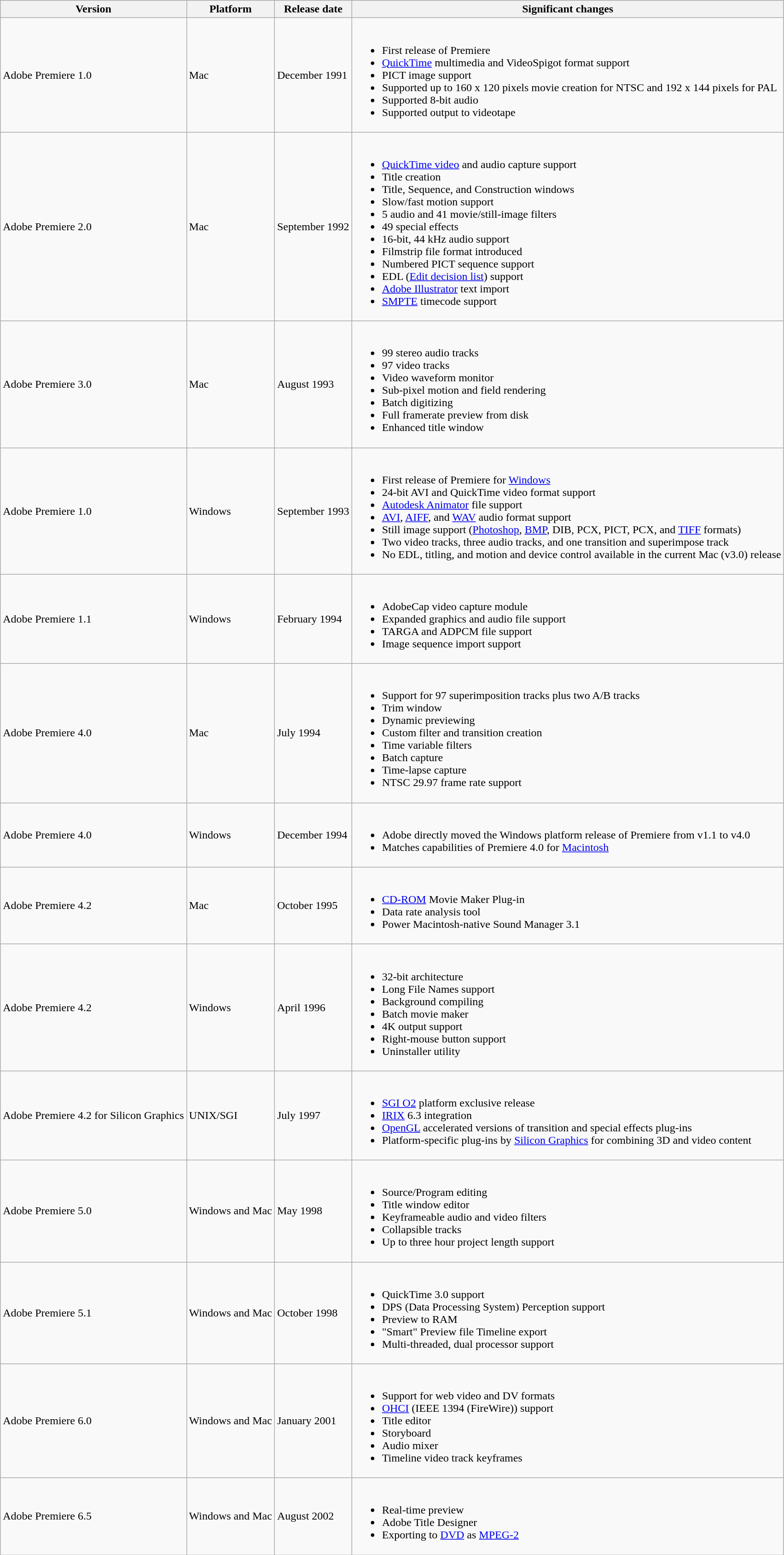<table class="wikitable">
<tr>
<th>Version</th>
<th>Platform</th>
<th>Release date</th>
<th>Significant changes</th>
</tr>
<tr>
<td>Adobe Premiere 1.0</td>
<td>Mac</td>
<td>December 1991</td>
<td><br><ul><li>First release of Premiere</li><li><a href='#'>QuickTime</a> multimedia and VideoSpigot format support</li><li>PICT image support</li><li>Supported up to 160 x 120 pixels movie creation for NTSC and 192 x 144 pixels for PAL</li><li>Supported 8-bit audio</li><li>Supported output to videotape</li></ul></td>
</tr>
<tr>
<td>Adobe Premiere 2.0</td>
<td>Mac</td>
<td>September 1992</td>
<td><br><ul><li><a href='#'>QuickTime video</a> and audio capture support</li><li>Title creation</li><li>Title, Sequence, and Construction windows</li><li>Slow/fast motion support</li><li>5 audio and 41 movie/still-image filters</li><li>49 special effects</li><li>16-bit, 44 kHz audio support</li><li>Filmstrip file format introduced</li><li>Numbered PICT sequence support</li><li>EDL (<a href='#'>Edit decision list</a>) support</li><li><a href='#'>Adobe Illustrator</a> text import</li><li><a href='#'>SMPTE</a> timecode support</li></ul></td>
</tr>
<tr>
<td>Adobe Premiere 3.0</td>
<td>Mac</td>
<td>August 1993</td>
<td><br><ul><li>99 stereo audio tracks</li><li>97 video tracks</li><li>Video waveform monitor</li><li>Sub-pixel motion and field rendering</li><li>Batch digitizing</li><li>Full framerate preview from disk</li><li>Enhanced title window</li></ul></td>
</tr>
<tr>
<td>Adobe Premiere 1.0</td>
<td>Windows</td>
<td>September 1993</td>
<td><br><ul><li>First release of Premiere for <a href='#'>Windows</a></li><li>24-bit AVI and QuickTime video format support</li><li><a href='#'>Autodesk Animator</a> file support</li><li><a href='#'>AVI</a>, <a href='#'>AIFF</a>, and <a href='#'>WAV</a> audio format support</li><li>Still image support (<a href='#'>Photoshop</a>, <a href='#'>BMP</a>, DIB, PCX, PICT, PCX, and <a href='#'>TIFF</a> formats)</li><li>Two video tracks, three audio tracks, and one transition and superimpose track</li><li>No EDL, titling, and motion and device control available in the current Mac (v3.0) release</li></ul></td>
</tr>
<tr>
<td>Adobe Premiere 1.1</td>
<td>Windows</td>
<td>February 1994</td>
<td><br><ul><li>AdobeCap video capture module</li><li>Expanded graphics and audio file support</li><li>TARGA and ADPCM file support</li><li>Image sequence import support</li></ul></td>
</tr>
<tr>
<td>Adobe Premiere 4.0</td>
<td>Mac</td>
<td>July 1994</td>
<td><br><ul><li>Support for 97 superimposition tracks plus two A/B tracks</li><li>Trim window</li><li>Dynamic previewing</li><li>Custom filter and transition creation</li><li>Time variable filters</li><li>Batch capture</li><li>Time-lapse capture</li><li>NTSC 29.97 frame rate support</li></ul></td>
</tr>
<tr>
<td>Adobe Premiere 4.0</td>
<td>Windows</td>
<td>December 1994</td>
<td><br><ul><li>Adobe directly moved the Windows platform release of Premiere from v1.1 to v4.0</li><li>Matches capabilities of Premiere 4.0 for <a href='#'>Macintosh</a></li></ul></td>
</tr>
<tr>
<td>Adobe Premiere 4.2</td>
<td>Mac</td>
<td>October 1995</td>
<td><br><ul><li><a href='#'>CD-ROM</a> Movie Maker Plug-in</li><li>Data rate analysis tool</li><li>Power Macintosh-native Sound Manager 3.1</li></ul></td>
</tr>
<tr>
<td>Adobe Premiere 4.2</td>
<td>Windows</td>
<td>April 1996</td>
<td><br><ul><li>32-bit architecture</li><li>Long File Names support</li><li>Background compiling</li><li>Batch movie maker</li><li>4K output support</li><li>Right-mouse button support</li><li>Uninstaller utility</li></ul></td>
</tr>
<tr>
<td>Adobe Premiere 4.2 for Silicon Graphics</td>
<td>UNIX/SGI</td>
<td>July 1997</td>
<td><br><ul><li><a href='#'>SGI O2</a> platform exclusive release</li><li><a href='#'>IRIX</a> 6.3 integration</li><li><a href='#'>OpenGL</a> accelerated versions of transition and special effects plug-ins</li><li>Platform-specific plug-ins by <a href='#'>Silicon Graphics</a> for combining 3D and video content</li></ul></td>
</tr>
<tr>
<td>Adobe Premiere 5.0</td>
<td>Windows and Mac</td>
<td>May 1998</td>
<td><br><ul><li>Source/Program editing</li><li>Title window editor</li><li>Keyframeable audio and video filters</li><li>Collapsible tracks</li><li>Up to three hour project length support</li></ul></td>
</tr>
<tr>
<td>Adobe Premiere 5.1</td>
<td>Windows and Mac</td>
<td>October 1998</td>
<td><br><ul><li>QuickTime 3.0 support</li><li>DPS (Data Processing System) Perception support</li><li>Preview to RAM</li><li>"Smart" Preview file Timeline export</li><li>Multi-threaded, dual processor support</li></ul></td>
</tr>
<tr>
<td>Adobe Premiere 6.0</td>
<td>Windows and Mac</td>
<td>January 2001</td>
<td><br><ul><li>Support for web video and DV formats</li><li><a href='#'>OHCI</a> (IEEE 1394 (FireWire)) support</li><li>Title editor</li><li>Storyboard</li><li>Audio mixer</li><li>Timeline video track keyframes</li></ul></td>
</tr>
<tr>
<td>Adobe Premiere 6.5</td>
<td>Windows and Mac</td>
<td>August 2002</td>
<td><br><ul><li>Real-time preview</li><li>Adobe Title Designer</li><li>Exporting to <a href='#'>DVD</a> as <a href='#'>MPEG-2</a></li></ul></td>
</tr>
</table>
